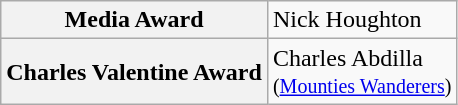<table class="wikitable">
<tr>
<th>Media Award</th>
<td>Nick Houghton</td>
</tr>
<tr>
<th>Charles Valentine Award</th>
<td>Charles Abdilla<br><small>(<a href='#'>Mounties Wanderers</a>)</small></td>
</tr>
</table>
